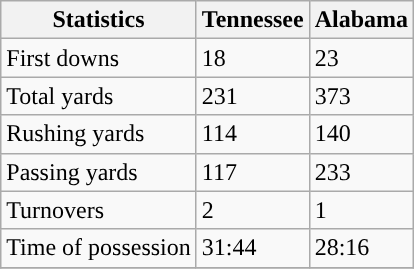<table class="wikitable" style="float: left;">
<tr>
<th>Statistics</th>
<th>Tennessee</th>
<th>Alabama</th>
</tr>
<tr>
<td>First downs</td>
<td>18</td>
<td>23</td>
</tr>
<tr>
<td>Total yards</td>
<td>231</td>
<td>373</td>
</tr>
<tr>
<td>Rushing yards</td>
<td>114</td>
<td>140</td>
</tr>
<tr>
<td>Passing yards</td>
<td>117</td>
<td>233</td>
</tr>
<tr>
<td>Turnovers</td>
<td>2</td>
<td>1</td>
</tr>
<tr>
<td>Time of possession</td>
<td>31:44</td>
<td>28:16</td>
</tr>
<tr>
</tr>
</table>
